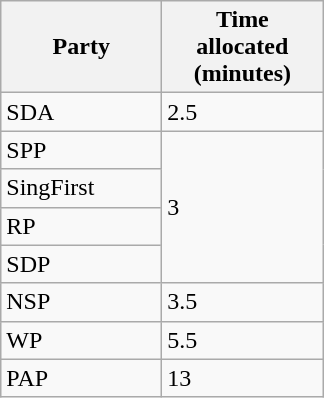<table class="wikitable">
<tr>
<th width=100px>Party</th>
<th width=100px>Time allocated (minutes)</th>
</tr>
<tr>
<td>SDA</td>
<td>2.5</td>
</tr>
<tr>
<td>SPP</td>
<td rowspan="4">3</td>
</tr>
<tr>
<td>SingFirst</td>
</tr>
<tr>
<td>RP</td>
</tr>
<tr>
<td>SDP</td>
</tr>
<tr>
<td>NSP</td>
<td>3.5</td>
</tr>
<tr>
<td>WP</td>
<td>5.5</td>
</tr>
<tr>
<td>PAP</td>
<td>13</td>
</tr>
</table>
